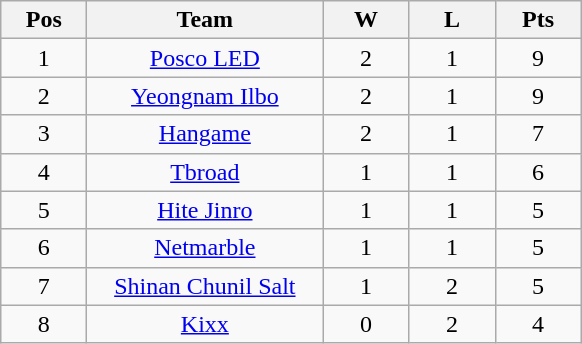<table class="wikitable" style="text-align: center;">
<tr>
<th width=50>Pos</th>
<th width=150>Team</th>
<th width=50>W</th>
<th width=50>L</th>
<th width=50>Pts</th>
</tr>
<tr>
<td>1</td>
<td><a href='#'>Posco LED</a></td>
<td>2</td>
<td>1</td>
<td>9</td>
</tr>
<tr>
<td>2</td>
<td><a href='#'>Yeongnam Ilbo</a></td>
<td>2</td>
<td>1</td>
<td>9</td>
</tr>
<tr>
<td>3</td>
<td><a href='#'>Hangame</a></td>
<td>2</td>
<td>1</td>
<td>7</td>
</tr>
<tr>
<td>4</td>
<td><a href='#'>Tbroad</a></td>
<td>1</td>
<td>1</td>
<td>6</td>
</tr>
<tr>
<td>5</td>
<td><a href='#'>Hite Jinro</a></td>
<td>1</td>
<td>1</td>
<td>5</td>
</tr>
<tr>
<td>6</td>
<td><a href='#'>Netmarble</a></td>
<td>1</td>
<td>1</td>
<td>5</td>
</tr>
<tr>
<td>7</td>
<td><a href='#'>Shinan Chunil Salt</a></td>
<td>1</td>
<td>2</td>
<td>5</td>
</tr>
<tr>
<td>8</td>
<td><a href='#'>Kixx</a></td>
<td>0</td>
<td>2</td>
<td>4</td>
</tr>
</table>
